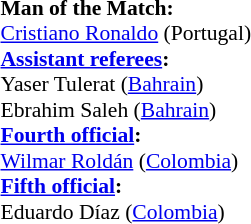<table style="width:50%; font-size:90%;">
<tr>
<td><br><strong>Man of the Match:</strong>
<br><a href='#'>Cristiano Ronaldo</a> (Portugal)<br><strong><a href='#'>Assistant referees</a>:</strong>
<br>Yaser Tulerat (<a href='#'>Bahrain</a>)
<br>Ebrahim Saleh (<a href='#'>Bahrain</a>)
<br><strong><a href='#'>Fourth official</a>:</strong>
<br><a href='#'>Wilmar Roldán</a> (<a href='#'>Colombia</a>)
<br><strong><a href='#'>Fifth official</a>:</strong>
<br>Eduardo Díaz (<a href='#'>Colombia</a>)</td>
</tr>
</table>
